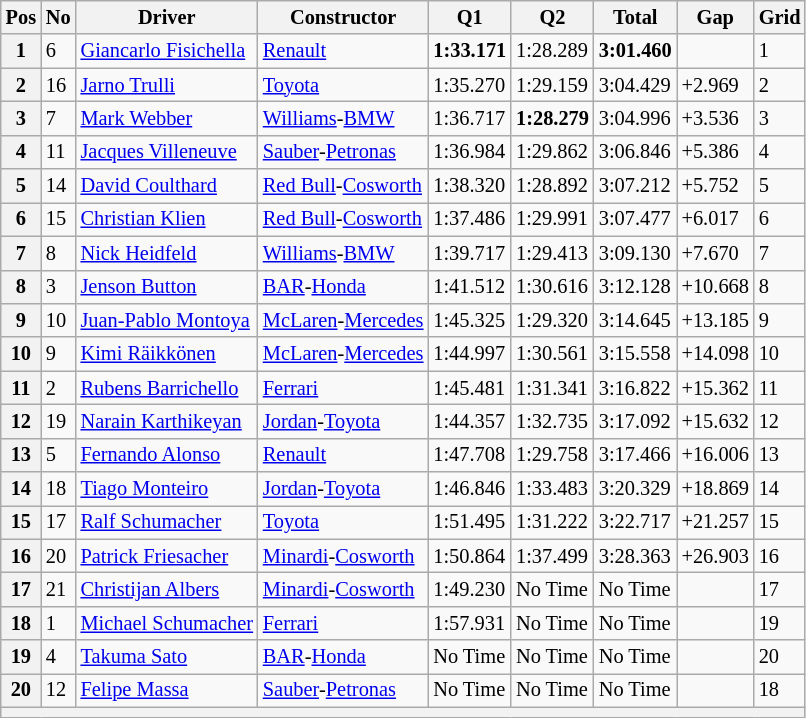<table class="wikitable sortable" style="font-size: 85%;">
<tr>
<th>Pos</th>
<th>No</th>
<th>Driver</th>
<th>Constructor</th>
<th>Q1</th>
<th>Q2</th>
<th>Total</th>
<th>Gap</th>
<th>Grid</th>
</tr>
<tr>
<th>1</th>
<td>6</td>
<td> <a href='#'>Giancarlo Fisichella</a></td>
<td><a href='#'>Renault</a></td>
<td><strong>1:33.171</strong></td>
<td>1:28.289</td>
<td><strong>3:01.460</strong></td>
<td></td>
<td>1</td>
</tr>
<tr>
<th>2</th>
<td>16</td>
<td> <a href='#'>Jarno Trulli</a></td>
<td><a href='#'>Toyota</a></td>
<td>1:35.270</td>
<td>1:29.159</td>
<td>3:04.429</td>
<td>+2.969</td>
<td>2</td>
</tr>
<tr>
<th>3</th>
<td>7</td>
<td> <a href='#'>Mark Webber</a></td>
<td><a href='#'>Williams</a>-<a href='#'>BMW</a></td>
<td>1:36.717</td>
<td><strong>1:28.279</strong></td>
<td>3:04.996</td>
<td>+3.536</td>
<td>3</td>
</tr>
<tr>
<th>4</th>
<td>11</td>
<td> <a href='#'>Jacques Villeneuve</a></td>
<td><a href='#'>Sauber</a>-<a href='#'>Petronas</a></td>
<td>1:36.984</td>
<td>1:29.862</td>
<td>3:06.846</td>
<td>+5.386</td>
<td>4</td>
</tr>
<tr>
<th>5</th>
<td>14</td>
<td> <a href='#'>David Coulthard</a></td>
<td><a href='#'>Red Bull</a>-<a href='#'>Cosworth</a></td>
<td>1:38.320</td>
<td>1:28.892</td>
<td>3:07.212</td>
<td>+5.752</td>
<td>5</td>
</tr>
<tr>
<th>6</th>
<td>15</td>
<td> <a href='#'>Christian Klien</a></td>
<td><a href='#'>Red Bull</a>-<a href='#'>Cosworth</a></td>
<td>1:37.486</td>
<td>1:29.991</td>
<td>3:07.477</td>
<td>+6.017</td>
<td>6</td>
</tr>
<tr>
<th>7</th>
<td>8</td>
<td> <a href='#'>Nick Heidfeld</a></td>
<td><a href='#'>Williams</a>-<a href='#'>BMW</a></td>
<td>1:39.717</td>
<td>1:29.413</td>
<td>3:09.130</td>
<td>+7.670</td>
<td>7</td>
</tr>
<tr>
<th>8</th>
<td>3</td>
<td> <a href='#'>Jenson Button</a></td>
<td><a href='#'>BAR</a>-<a href='#'>Honda</a></td>
<td>1:41.512</td>
<td>1:30.616</td>
<td>3:12.128</td>
<td>+10.668</td>
<td>8</td>
</tr>
<tr>
<th>9</th>
<td>10</td>
<td> <a href='#'>Juan-Pablo Montoya</a></td>
<td><a href='#'>McLaren</a>-<a href='#'>Mercedes</a></td>
<td>1:45.325</td>
<td>1:29.320</td>
<td>3:14.645</td>
<td>+13.185</td>
<td>9</td>
</tr>
<tr>
<th>10</th>
<td>9</td>
<td> <a href='#'>Kimi Räikkönen</a></td>
<td><a href='#'>McLaren</a>-<a href='#'>Mercedes</a></td>
<td>1:44.997</td>
<td>1:30.561</td>
<td>3:15.558</td>
<td>+14.098</td>
<td>10</td>
</tr>
<tr>
<th>11</th>
<td>2</td>
<td> <a href='#'>Rubens Barrichello</a></td>
<td><a href='#'>Ferrari</a></td>
<td>1:45.481</td>
<td>1:31.341</td>
<td>3:16.822</td>
<td>+15.362</td>
<td>11</td>
</tr>
<tr>
<th>12</th>
<td>19</td>
<td> <a href='#'>Narain Karthikeyan</a></td>
<td><a href='#'>Jordan</a>-<a href='#'>Toyota</a></td>
<td>1:44.357</td>
<td>1:32.735</td>
<td>3:17.092</td>
<td>+15.632</td>
<td>12</td>
</tr>
<tr>
<th>13</th>
<td>5</td>
<td> <a href='#'>Fernando Alonso</a></td>
<td><a href='#'>Renault</a></td>
<td>1:47.708</td>
<td>1:29.758</td>
<td>3:17.466</td>
<td>+16.006</td>
<td>13</td>
</tr>
<tr>
<th>14</th>
<td>18</td>
<td> <a href='#'>Tiago Monteiro</a></td>
<td><a href='#'>Jordan</a>-<a href='#'>Toyota</a></td>
<td>1:46.846</td>
<td>1:33.483</td>
<td>3:20.329</td>
<td>+18.869</td>
<td>14</td>
</tr>
<tr>
<th>15</th>
<td>17</td>
<td> <a href='#'>Ralf Schumacher</a></td>
<td><a href='#'>Toyota</a></td>
<td>1:51.495</td>
<td>1:31.222</td>
<td>3:22.717</td>
<td>+21.257</td>
<td>15</td>
</tr>
<tr>
<th>16</th>
<td>20</td>
<td> <a href='#'>Patrick Friesacher</a></td>
<td><a href='#'>Minardi</a>-<a href='#'>Cosworth</a></td>
<td>1:50.864</td>
<td>1:37.499</td>
<td>3:28.363</td>
<td>+26.903</td>
<td>16</td>
</tr>
<tr>
<th>17</th>
<td>21</td>
<td> <a href='#'>Christijan Albers</a></td>
<td><a href='#'>Minardi</a>-<a href='#'>Cosworth</a></td>
<td>1:49.230</td>
<td>No Time</td>
<td>No Time</td>
<td></td>
<td>17</td>
</tr>
<tr>
<th>18</th>
<td>1</td>
<td> <a href='#'>Michael Schumacher</a></td>
<td><a href='#'>Ferrari</a></td>
<td>1:57.931</td>
<td>No Time</td>
<td>No Time</td>
<td></td>
<td>19</td>
</tr>
<tr>
<th>19</th>
<td>4</td>
<td> <a href='#'>Takuma Sato</a></td>
<td><a href='#'>BAR</a>-<a href='#'>Honda</a></td>
<td>No Time</td>
<td>No Time</td>
<td>No Time</td>
<td></td>
<td>20</td>
</tr>
<tr>
<th>20</th>
<td>12</td>
<td> <a href='#'>Felipe Massa</a></td>
<td><a href='#'>Sauber</a>-<a href='#'>Petronas</a></td>
<td>No Time</td>
<td>No Time</td>
<td>No Time</td>
<td></td>
<td>18</td>
</tr>
<tr>
<th colspan="9"></th>
</tr>
</table>
